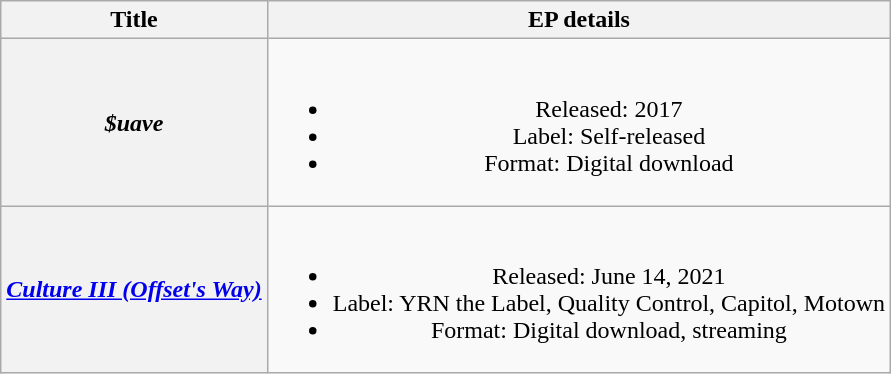<table class="wikitable plainrowheaders" style="text-align:center;">
<tr>
<th>Title</th>
<th>EP details</th>
</tr>
<tr>
<th scope="row"><em>$uave</em></th>
<td><br><ul><li>Released: 2017</li><li>Label: Self-released</li><li>Format: Digital download</li></ul></td>
</tr>
<tr>
<th scope="row"><em><a href='#'>Culture III (Offset's Way)</a></em></th>
<td><br><ul><li>Released: June 14, 2021</li><li>Label: YRN the Label, Quality Control, Capitol, Motown</li><li>Format: Digital download, streaming</li></ul></td>
</tr>
</table>
